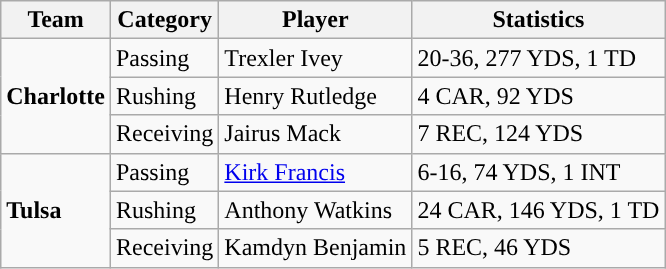<table class="wikitable" style="float: left;">
<tr>
<th>Team</th>
<th>Category</th>
<th>Player</th>
<th>Statistics</th>
</tr>
<tr>
<td rowspan=3><strong>Charlotte</strong></td>
<td>Passing</td>
<td>Trexler Ivey</td>
<td>20-36, 277 YDS, 1 TD</td>
</tr>
<tr>
<td>Rushing</td>
<td>Henry Rutledge</td>
<td>4 CAR, 92 YDS</td>
</tr>
<tr>
<td>Receiving</td>
<td>Jairus Mack</td>
<td>7 REC, 124 YDS</td>
</tr>
<tr>
<td rowspan=3><strong>Tulsa</strong></td>
<td>Passing</td>
<td><a href='#'>Kirk Francis</a></td>
<td>6-16, 74 YDS, 1 INT</td>
</tr>
<tr>
<td>Rushing</td>
<td>Anthony Watkins</td>
<td>24 CAR, 146 YDS, 1 TD</td>
</tr>
<tr>
<td>Receiving</td>
<td>Kamdyn Benjamin</td>
<td>5 REC, 46 YDS</td>
</tr>
</table>
